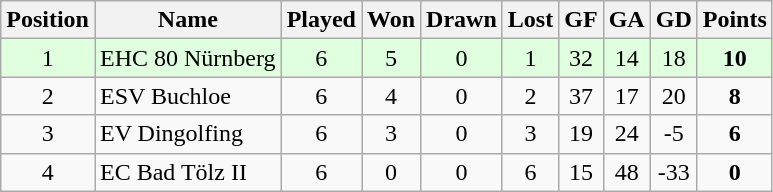<table class="wikitable">
<tr align="center">
<th>Position</th>
<th>Name</th>
<th>Played</th>
<th>Won</th>
<th>Drawn</th>
<th>Lost</th>
<th>GF</th>
<th>GA</th>
<th>GD</th>
<th>Points</th>
</tr>
<tr align="center" bgcolor="#dfffdf">
<td>1</td>
<td align="left">EHC 80 Nürnberg</td>
<td>6</td>
<td>5</td>
<td>0</td>
<td>1</td>
<td>32</td>
<td>14</td>
<td>18</td>
<td><strong>10</strong></td>
</tr>
<tr align="center">
<td>2</td>
<td align="left">ESV Buchloe</td>
<td>6</td>
<td>4</td>
<td>0</td>
<td>2</td>
<td>37</td>
<td>17</td>
<td>20</td>
<td><strong>8</strong></td>
</tr>
<tr align="center">
<td>3</td>
<td align="left">EV Dingolfing</td>
<td>6</td>
<td>3</td>
<td>0</td>
<td>3</td>
<td>19</td>
<td>24</td>
<td>-5</td>
<td><strong>6</strong></td>
</tr>
<tr align="center">
<td>4</td>
<td align="left">EC Bad Tölz II</td>
<td>6</td>
<td>0</td>
<td>0</td>
<td>6</td>
<td>15</td>
<td>48</td>
<td>-33</td>
<td><strong>0</strong></td>
</tr>
</table>
